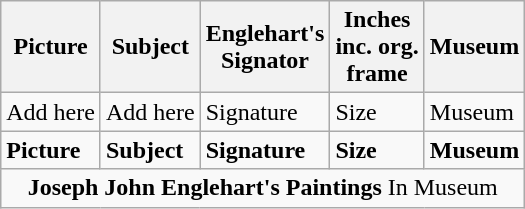<table class="wikitable sortable">
<tr>
<th>Picture</th>
<th>Subject</th>
<th>Englehart's <br>Signator</th>
<th>Inches <br>inc. org. <br>frame</th>
<th>Museum</th>
</tr>
<tr>
<td>Add here</td>
<td>Add here</td>
<td>Signature</td>
<td>Size</td>
<td>Museum</td>
</tr>
<tr>
<td><strong>Picture</strong></td>
<td><strong>Subject</strong></td>
<td><strong>Signature</strong></td>
<td><strong>Size</strong></td>
<td><strong>Museum</strong></td>
</tr>
<tr>
<td align=center colspan=5><strong>Joseph John Englehart's Paintings</strong> In Museum</td>
</tr>
</table>
